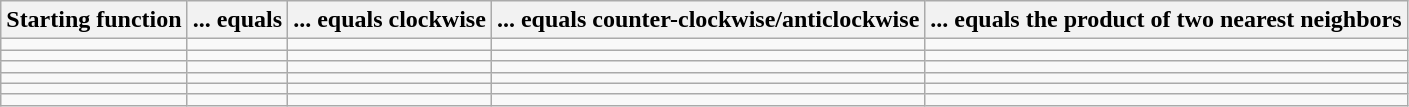<table class="wikitable">
<tr>
<th>Starting function</th>
<th>... equals </th>
<th>... equals  clockwise</th>
<th>... equals  counter-clockwise/anticlockwise</th>
<th>... equals the product of two nearest neighbors</th>
</tr>
<tr>
<td></td>
<td></td>
<td></td>
<td></td>
<td></td>
</tr>
<tr>
<td></td>
<td></td>
<td></td>
<td></td>
<td></td>
</tr>
<tr>
<td></td>
<td></td>
<td></td>
<td></td>
<td></td>
</tr>
<tr>
<td></td>
<td></td>
<td></td>
<td></td>
<td></td>
</tr>
<tr>
<td></td>
<td></td>
<td></td>
<td></td>
<td></td>
</tr>
<tr>
<td></td>
<td></td>
<td></td>
<td></td>
<td></td>
</tr>
</table>
